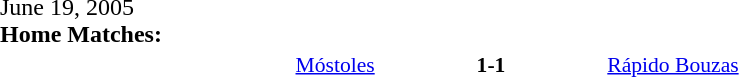<table width=100% cellspacing=1>
<tr>
<th width=20%></th>
<th width=12%></th>
<th width=20%></th>
<th></th>
</tr>
<tr>
<td>June 19, 2005<br><strong>Home Matches:</strong></td>
</tr>
<tr style=font-size:90%>
<td align=right><a href='#'>Móstoles</a></td>
<td align=center><strong>1-1</strong></td>
<td><a href='#'>Rápido Bouzas</a></td>
</tr>
</table>
